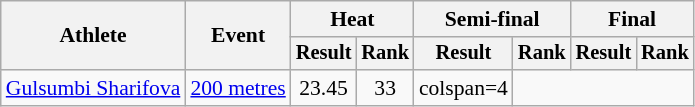<table class="wikitable" style="font-size:90%">
<tr>
<th rowspan="2">Athlete</th>
<th rowspan="2">Event</th>
<th colspan="2">Heat</th>
<th colspan="2">Semi-final</th>
<th colspan="2">Final</th>
</tr>
<tr style="font-size:95%">
<th>Result</th>
<th>Rank</th>
<th>Result</th>
<th>Rank</th>
<th>Result</th>
<th>Rank</th>
</tr>
<tr style=text-align:center>
<td style=text-align:left><a href='#'>Gulsumbi Sharifova</a></td>
<td style=text-align:left><a href='#'>200 metres</a></td>
<td>23.45</td>
<td>33</td>
<td>colspan=4 </td>
</tr>
</table>
